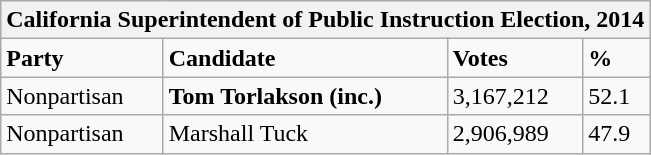<table class="wikitable">
<tr>
<th colspan="4">California Superintendent of Public Instruction Election, 2014</th>
</tr>
<tr>
<td><strong>Party</strong></td>
<td><strong>Candidate</strong></td>
<td><strong>Votes</strong></td>
<td><strong>%</strong></td>
</tr>
<tr>
<td>Nonpartisan</td>
<td><strong>Tom Torlakson (inc.)</strong></td>
<td>3,167,212</td>
<td>52.1</td>
</tr>
<tr>
<td>Nonpartisan</td>
<td>Marshall Tuck</td>
<td>2,906,989</td>
<td>47.9</td>
</tr>
</table>
